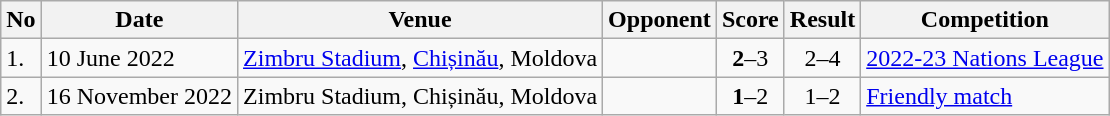<table class="wikitable" style="font-size:100%;">
<tr>
<th>No</th>
<th>Date</th>
<th>Venue</th>
<th>Opponent</th>
<th>Score</th>
<th>Result</th>
<th>Competition</th>
</tr>
<tr>
<td>1.</td>
<td>10 June 2022</td>
<td><a href='#'>Zimbru Stadium</a>, <a href='#'>Chișinău</a>, Moldova</td>
<td></td>
<td align=center><strong>2</strong>–3</td>
<td align=center>2–4</td>
<td><a href='#'>2022-23 Nations League</a></td>
</tr>
<tr>
<td>2.</td>
<td>16 November 2022</td>
<td>Zimbru Stadium, Chișinău, Moldova</td>
<td></td>
<td align=center><strong>1</strong>–2</td>
<td align=center>1–2</td>
<td><a href='#'>Friendly match</a></td>
</tr>
</table>
